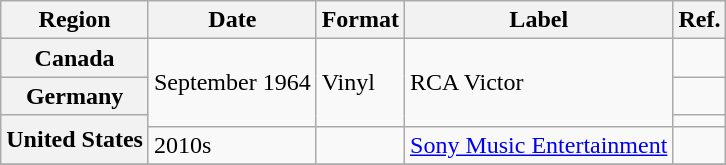<table class="wikitable plainrowheaders">
<tr>
<th scope="col">Region</th>
<th scope="col">Date</th>
<th scope="col">Format</th>
<th scope="col">Label</th>
<th scope="col">Ref.</th>
</tr>
<tr>
<th scope="row">Canada</th>
<td rowspan="3">September 1964</td>
<td rowspan="3">Vinyl</td>
<td rowspan="3">RCA Victor</td>
<td></td>
</tr>
<tr>
<th scope="row">Germany</th>
<td></td>
</tr>
<tr>
<th scope="row" rowspan="2">United States</th>
<td></td>
</tr>
<tr>
<td>2010s</td>
<td></td>
<td><a href='#'>Sony Music Entertainment</a></td>
<td></td>
</tr>
<tr>
</tr>
</table>
